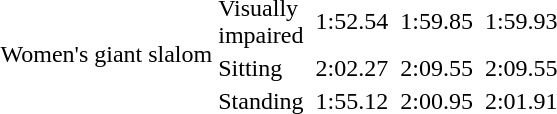<table>
<tr>
<td rowspan="3">Women's giant slalom<br></td>
<td>Visually<br>impaired</td>
<td></td>
<td>1:52.54</td>
<td></td>
<td>1:59.85</td>
<td></td>
<td>1:59.93</td>
</tr>
<tr>
<td>Sitting</td>
<td></td>
<td>2:02.27</td>
<td></td>
<td>2:09.55</td>
<td></td>
<td>2:09.55</td>
</tr>
<tr>
<td>Standing</td>
<td></td>
<td>1:55.12</td>
<td></td>
<td>2:00.95</td>
<td></td>
<td>2:01.91</td>
</tr>
</table>
